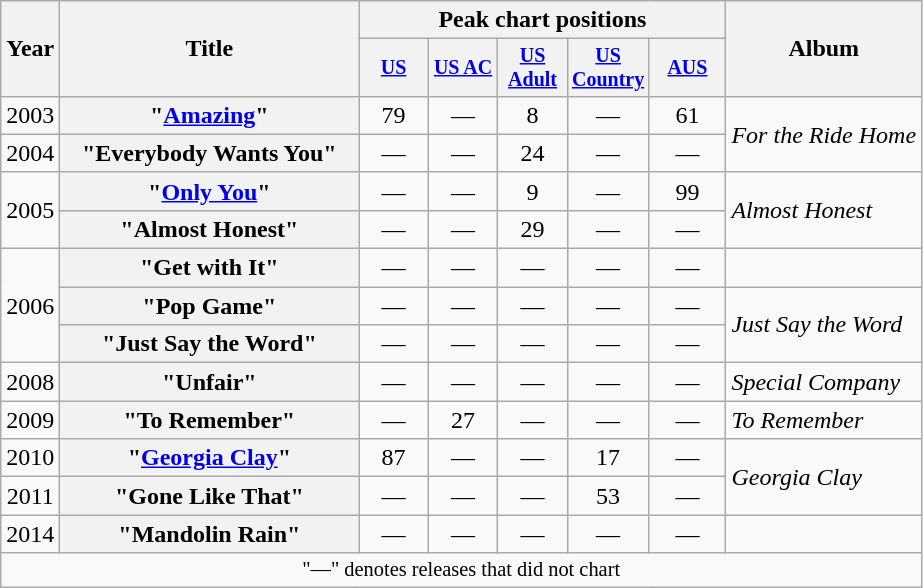<table class="wikitable plainrowheaders" style="text-align:center;">
<tr>
<th rowspan="2">Year</th>
<th rowspan="2" style="width:12em;">Title</th>
<th colspan="5">Peak chart positions</th>
<th rowspan="2">Album</th>
</tr>
<tr style="font-size:smaller;">
<th style="width:40px;"><a href='#'>US</a><br></th>
<th style="width:40px;"><a href='#'>US AC</a><br></th>
<th style="width:40px;"><a href='#'>US<br>Adult</a><br></th>
<th style="width:40px;"><a href='#'>US Country</a><br></th>
<th style="width:45px;"><a href='#'>AUS</a><br></th>
</tr>
<tr>
<td>2003</td>
<th scope="row">"<a href='#'>Amazing</a>"</th>
<td>79</td>
<td>—</td>
<td>8</td>
<td>—</td>
<td>61</td>
<td style="text-align:left;" rowspan="2"><em>For the Ride Home</em></td>
</tr>
<tr>
<td>2004</td>
<th scope="row">"Everybody Wants You"</th>
<td>—</td>
<td>—</td>
<td>24</td>
<td>—</td>
<td>—</td>
</tr>
<tr>
<td rowspan="2">2005</td>
<th scope="row">"<a href='#'>Only You</a>"</th>
<td>—</td>
<td>—</td>
<td>9</td>
<td>—</td>
<td>99</td>
<td style="text-align:left;" rowspan="2"><em>Almost Honest</em></td>
</tr>
<tr>
<th scope="row">"Almost Honest"</th>
<td>—</td>
<td>—</td>
<td>29</td>
<td>—</td>
<td>—</td>
</tr>
<tr>
<td rowspan="3">2006</td>
<th scope="row">"Get with It"</th>
<td>—</td>
<td>—</td>
<td>—</td>
<td>—</td>
<td>—</td>
<td></td>
</tr>
<tr>
<th scope="row">"Pop Game"</th>
<td>—</td>
<td>—</td>
<td>—</td>
<td>—</td>
<td>—</td>
<td style="text-align:left;" rowspan="2"><em>Just Say the Word</em></td>
</tr>
<tr>
<th scope="row">"Just Say the Word"</th>
<td>—</td>
<td>—</td>
<td>—</td>
<td>—</td>
<td>—</td>
</tr>
<tr>
<td>2008</td>
<th scope="row">"Unfair"</th>
<td>—</td>
<td>—</td>
<td>—</td>
<td>—</td>
<td>—</td>
<td style="text-align:left;"><em>Special Company</em></td>
</tr>
<tr>
<td>2009</td>
<th scope="row">"To Remember"</th>
<td>—</td>
<td>27</td>
<td>—</td>
<td>—</td>
<td>—</td>
<td style="text-align:left;"><em>To Remember</em></td>
</tr>
<tr>
<td>2010</td>
<th scope="row">"<a href='#'>Georgia Clay</a>"</th>
<td>87</td>
<td>—</td>
<td>—</td>
<td>17</td>
<td>—</td>
<td style="text-align:left;" rowspan="2"><em>Georgia Clay</em></td>
</tr>
<tr>
<td>2011</td>
<th scope="row">"Gone Like That"</th>
<td>—</td>
<td>—</td>
<td>—</td>
<td>53</td>
<td>—</td>
</tr>
<tr>
<td>2014</td>
<th scope="row">"Mandolin Rain"</th>
<td>—</td>
<td>—</td>
<td>—</td>
<td>—</td>
<td>—</td>
<td></td>
</tr>
<tr>
<td colspan="8" style="font-size:85%">"—" denotes releases that did not chart</td>
</tr>
</table>
